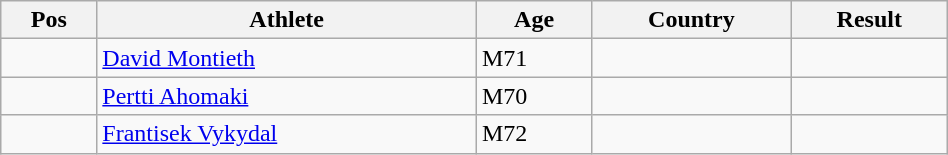<table class="wikitable"  style="text-align:center; width:50%;">
<tr>
<th>Pos</th>
<th>Athlete</th>
<th>Age</th>
<th>Country</th>
<th>Result</th>
</tr>
<tr>
<td align=center></td>
<td align=left><a href='#'>David Montieth</a></td>
<td align=left>M71</td>
<td align=left></td>
<td></td>
</tr>
<tr>
<td align=center></td>
<td align=left><a href='#'>Pertti Ahomaki</a></td>
<td align=left>M70</td>
<td align=left></td>
<td></td>
</tr>
<tr>
<td align=center></td>
<td align=left><a href='#'>Frantisek Vykydal</a></td>
<td align=left>M72</td>
<td align=left></td>
<td></td>
</tr>
</table>
